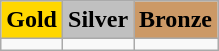<table class="wikitable">
<tr>
<td align=center bgcolor=gold><strong>Gold</strong></td>
<td align=center bgcolor=silver><strong>Silver</strong></td>
<td align=center bgcolor=cc9966><strong>Bronze</strong></td>
</tr>
<tr>
<td></td>
<td></td>
<td></td>
</tr>
</table>
